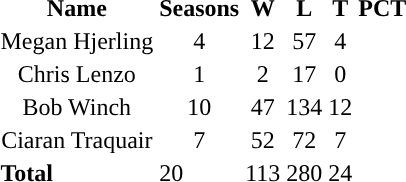<table class="class="toccolours">
<tr>
<th>Name</th>
<th>Seasons</th>
<th>W</th>
<th>L</th>
<th>T</th>
<th>PCT</th>
</tr>
<tr align=center>
<td>Megan Hjerling</td>
<td>4</td>
<td>12</td>
<td>57</td>
<td>4</td>
<td></td>
</tr>
<tr align=center>
<td>Chris Lenzo</td>
<td>1</td>
<td>2</td>
<td>17</td>
<td>0</td>
<td></td>
</tr>
<tr align=center>
<td>Bob Winch</td>
<td>10</td>
<td>47</td>
<td>134</td>
<td>12</td>
<td></td>
</tr>
<tr align=center>
<td>Ciaran Traquair</td>
<td>7</td>
<td>52</td>
<td>72</td>
<td>7</td>
<td></td>
</tr>
<tr>
<td><strong>Total</strong></td>
<td>20</td>
<td>113</td>
<td>280</td>
<td>24</td>
<td></td>
</tr>
</table>
